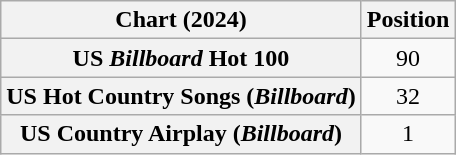<table class="wikitable sortable plainrowheaders" style="text-align:center">
<tr>
<th scope="col">Chart (2024)</th>
<th scope="col">Position</th>
</tr>
<tr>
<th scope="row">US <em>Billboard</em> Hot 100</th>
<td>90</td>
</tr>
<tr>
<th scope="row">US Hot Country Songs (<em>Billboard</em>)</th>
<td>32</td>
</tr>
<tr>
<th scope="row">US Country Airplay (<em>Billboard</em>)</th>
<td>1</td>
</tr>
</table>
